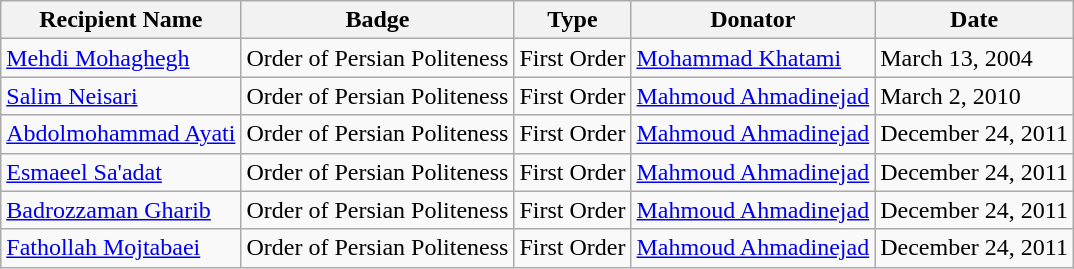<table class="wikitable">
<tr>
<th>Recipient Name</th>
<th>Badge</th>
<th>Type</th>
<th>Donator</th>
<th>Date</th>
</tr>
<tr>
<td><a href='#'>Mehdi Mohaghegh</a></td>
<td>Order of Persian Politeness</td>
<td>First Order</td>
<td><a href='#'>Mohammad Khatami</a></td>
<td>March 13, 2004</td>
</tr>
<tr>
<td><a href='#'>Salim Neisari</a></td>
<td>Order of Persian Politeness</td>
<td>First Order</td>
<td><a href='#'>Mahmoud Ahmadinejad</a></td>
<td>March 2, 2010</td>
</tr>
<tr>
<td><a href='#'>Abdolmohammad Ayati</a></td>
<td>Order of Persian Politeness</td>
<td>First Order</td>
<td><a href='#'>Mahmoud Ahmadinejad</a></td>
<td>December 24, 2011</td>
</tr>
<tr>
<td><a href='#'>Esmaeel Sa'adat</a></td>
<td>Order of Persian Politeness</td>
<td>First Order</td>
<td><a href='#'>Mahmoud Ahmadinejad</a></td>
<td>December 24, 2011</td>
</tr>
<tr>
<td><a href='#'>Badrozzaman Gharib</a></td>
<td>Order of Persian Politeness</td>
<td>First Order</td>
<td><a href='#'>Mahmoud Ahmadinejad</a></td>
<td>December 24, 2011</td>
</tr>
<tr>
<td><a href='#'>Fathollah Mojtabaei</a></td>
<td>Order of Persian Politeness</td>
<td>First Order</td>
<td><a href='#'>Mahmoud Ahmadinejad</a></td>
<td>December 24, 2011</td>
</tr>
</table>
